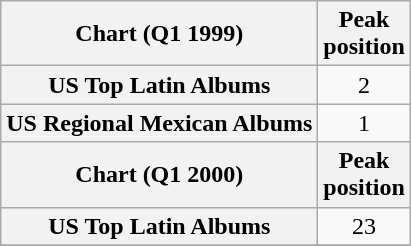<table class="wikitable sortable plainrowheaders" style="text-align:center;">
<tr>
<th scope="col">Chart (Q1 1999)</th>
<th scope="col">Peak<br>position</th>
</tr>
<tr>
<th scope="row">US Top Latin Albums</th>
<td>2</td>
</tr>
<tr>
<th scope="row">US Regional Mexican Albums</th>
<td>1</td>
</tr>
<tr>
<th scope="col">Chart (Q1 2000)</th>
<th scope="col">Peak<br>position</th>
</tr>
<tr>
<th scope="row">US Top Latin Albums</th>
<td>23</td>
</tr>
<tr>
</tr>
</table>
